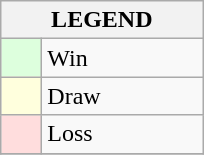<table class="wikitable">
<tr>
<th colspan="2">LEGEND</th>
</tr>
<tr>
<td style="background:#ddffdd;" width=20> </td>
<td width=100>Win</td>
</tr>
<tr>
<td style="background:#ffffdd"  width=20> </td>
<td width=100>Draw</td>
</tr>
<tr>
<td style="background:#ffdddd;" width=20> </td>
<td width=100>Loss</td>
</tr>
<tr>
</tr>
</table>
